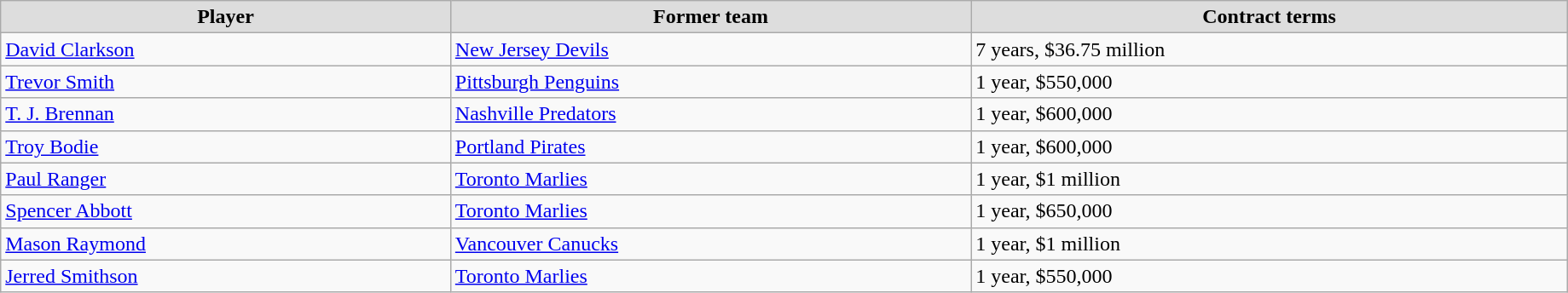<table class="wikitable" style="width:97%;">
<tr style="text-align:center; background:#ddd;">
<td><strong>Player</strong></td>
<td><strong>Former team</strong></td>
<td><strong>Contract terms</strong></td>
</tr>
<tr>
<td><a href='#'>David Clarkson</a></td>
<td><a href='#'>New Jersey Devils</a></td>
<td>7 years, $36.75 million</td>
</tr>
<tr>
<td><a href='#'>Trevor Smith</a></td>
<td><a href='#'>Pittsburgh Penguins</a></td>
<td>1 year, $550,000</td>
</tr>
<tr>
<td><a href='#'>T. J. Brennan</a></td>
<td><a href='#'>Nashville Predators</a></td>
<td>1 year, $600,000</td>
</tr>
<tr>
<td><a href='#'>Troy Bodie</a></td>
<td><a href='#'>Portland Pirates</a></td>
<td>1 year, $600,000</td>
</tr>
<tr>
<td><a href='#'>Paul Ranger</a></td>
<td><a href='#'>Toronto Marlies</a></td>
<td>1 year, $1 million</td>
</tr>
<tr>
<td><a href='#'>Spencer Abbott</a></td>
<td><a href='#'>Toronto Marlies</a></td>
<td>1 year, $650,000</td>
</tr>
<tr>
<td><a href='#'>Mason Raymond</a></td>
<td><a href='#'>Vancouver Canucks</a></td>
<td>1 year, $1 million</td>
</tr>
<tr>
<td><a href='#'>Jerred Smithson</a></td>
<td><a href='#'>Toronto Marlies</a></td>
<td>1 year, $550,000</td>
</tr>
</table>
